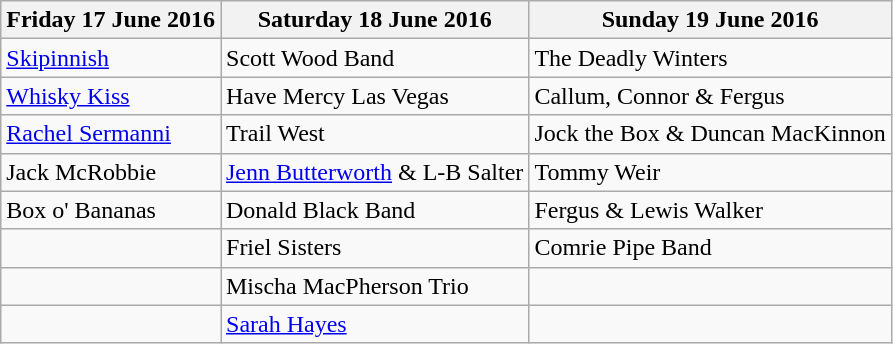<table class="wikitable">
<tr>
<th>Friday 17 June 2016</th>
<th>Saturday 18 June 2016</th>
<th>Sunday 19 June 2016</th>
</tr>
<tr>
<td><a href='#'>Skipinnish</a></td>
<td>Scott Wood Band</td>
<td>The Deadly Winters</td>
</tr>
<tr>
<td><a href='#'>Whisky Kiss</a></td>
<td>Have Mercy Las Vegas</td>
<td>Callum, Connor & Fergus</td>
</tr>
<tr>
<td><a href='#'>Rachel Sermanni</a></td>
<td>Trail West</td>
<td>Jock the Box & Duncan MacKinnon</td>
</tr>
<tr>
<td>Jack McRobbie</td>
<td><a href='#'>Jenn Butterworth</a> & L-B Salter</td>
<td>Tommy Weir</td>
</tr>
<tr>
<td>Box o' Bananas</td>
<td>Donald Black Band</td>
<td>Fergus & Lewis Walker</td>
</tr>
<tr>
<td></td>
<td>Friel Sisters</td>
<td>Comrie Pipe Band</td>
</tr>
<tr>
<td></td>
<td>Mischa MacPherson Trio</td>
<td></td>
</tr>
<tr>
<td></td>
<td><a href='#'>Sarah Hayes</a></td>
<td></td>
</tr>
</table>
